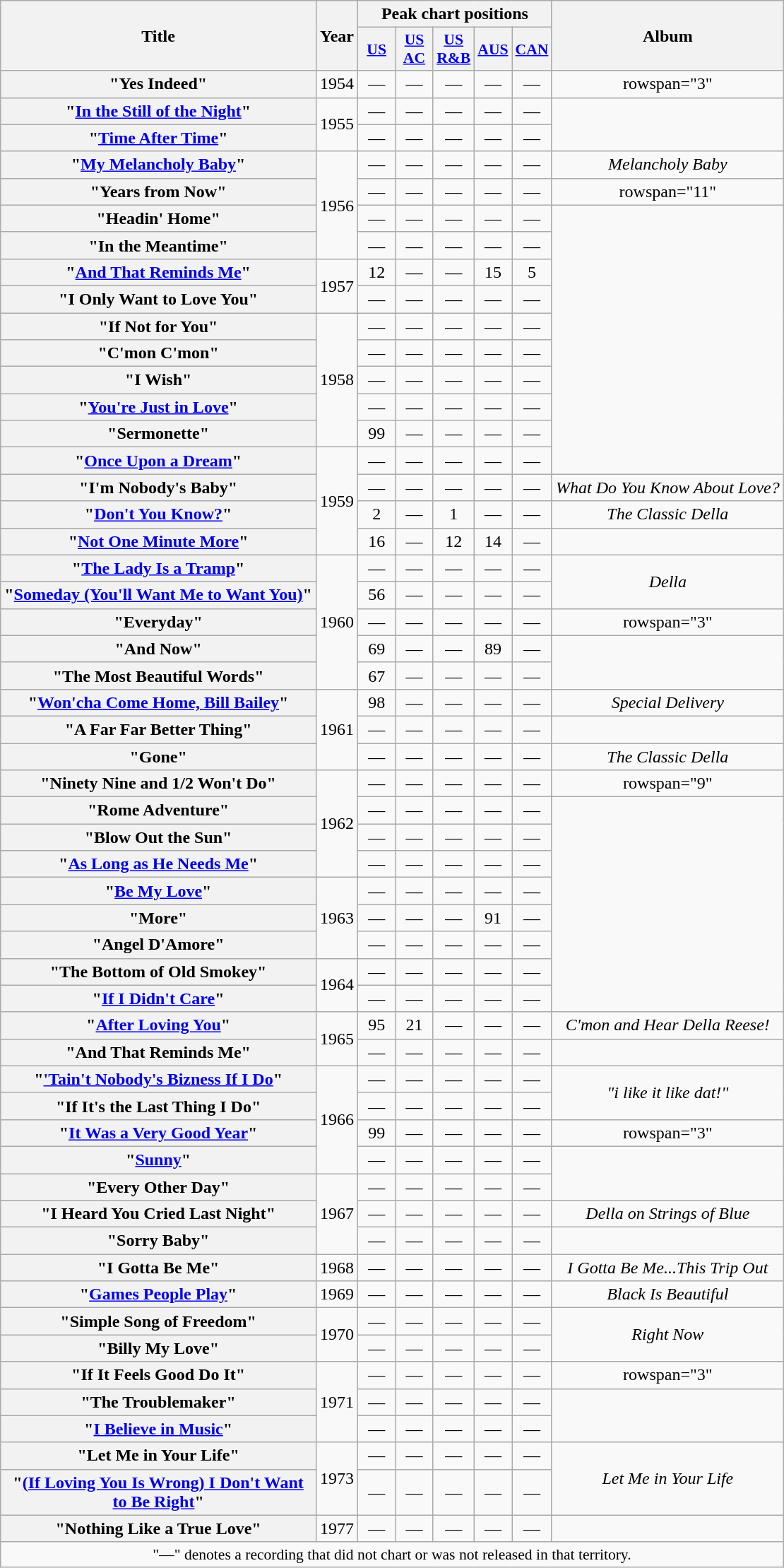<table class="wikitable plainrowheaders" style="text-align:center;" border="1">
<tr>
<th scope="col" rowspan="2" style="width:18m;">Title</th>
<th scope="col" rowspan="2">Year</th>
<th scope="col" colspan="5">Peak chart positions</th>
<th scope="col" rowspan="2">Album</th>
</tr>
<tr>
<th scope="col" style="width:2em;font-size:90%;"><a href='#'>US</a><br></th>
<th scope="col" style="width:2em;font-size:90%;"><a href='#'>US<br>AC</a><br></th>
<th scope="col" style="width:2em;font-size:90%;"><a href='#'>US<br>R&B</a><br></th>
<th scope="col" style="width:2em;font-size:90%;"><a href='#'>AUS</a><br></th>
<th scope="col" style="width:2em;font-size:90%;"><a href='#'>CAN</a><br></th>
</tr>
<tr>
<th scope="row">"Yes Indeed"</th>
<td>1954</td>
<td>—</td>
<td>—</td>
<td>—</td>
<td>—</td>
<td>—</td>
<td>rowspan="3" </td>
</tr>
<tr>
<th scope="row">"<a href='#'>In the Still of the Night</a>"</th>
<td rowspan="2">1955</td>
<td>—</td>
<td>—</td>
<td>—</td>
<td>—</td>
<td>—</td>
</tr>
<tr>
<th scope="row">"<a href='#'>Time After Time</a>"</th>
<td>—</td>
<td>—</td>
<td>—</td>
<td>—</td>
<td>—</td>
</tr>
<tr>
<th scope="row">"<a href='#'>My Melancholy Baby</a>"</th>
<td rowspan="4">1956</td>
<td>—</td>
<td>—</td>
<td>—</td>
<td>—</td>
<td>—</td>
<td><em>Melancholy Baby</em></td>
</tr>
<tr>
<th scope="row">"Years from Now"</th>
<td>—</td>
<td>—</td>
<td>—</td>
<td>—</td>
<td>—</td>
<td>rowspan="11" </td>
</tr>
<tr>
<th scope="row">"Headin' Home"</th>
<td>—</td>
<td>—</td>
<td>—</td>
<td>—</td>
<td>—</td>
</tr>
<tr>
<th scope="row">"In the Meantime"</th>
<td>—</td>
<td>—</td>
<td>—</td>
<td>—</td>
<td>—</td>
</tr>
<tr>
<th scope="row">"<a href='#'>And That Reminds Me</a>"</th>
<td rowspan="2">1957</td>
<td>12</td>
<td>—</td>
<td>—</td>
<td>15</td>
<td>5</td>
</tr>
<tr>
<th scope="row">"I Only Want to Love You"</th>
<td>—</td>
<td>—</td>
<td>—</td>
<td>—</td>
<td>—</td>
</tr>
<tr>
<th scope="row">"If Not for You"</th>
<td rowspan="5">1958</td>
<td>—</td>
<td>—</td>
<td>—</td>
<td>—</td>
<td>—</td>
</tr>
<tr>
<th scope="row">"C'mon C'mon"</th>
<td>—</td>
<td>—</td>
<td>—</td>
<td>—</td>
<td>—</td>
</tr>
<tr>
<th scope="row">"I Wish"</th>
<td>—</td>
<td>—</td>
<td>—</td>
<td>—</td>
<td>—</td>
</tr>
<tr>
<th scope="row">"<a href='#'>You're Just in Love</a>"<br></th>
<td>—</td>
<td>—</td>
<td>—</td>
<td>—</td>
<td>—</td>
</tr>
<tr>
<th scope="row">"Sermonette"</th>
<td>99</td>
<td>—</td>
<td>—</td>
<td>—</td>
<td>—</td>
</tr>
<tr>
<th scope="row">"<a href='#'>Once Upon a Dream</a>"</th>
<td rowspan="4">1959</td>
<td>—</td>
<td>—</td>
<td>—</td>
<td>—</td>
<td>—</td>
</tr>
<tr>
<th scope="row">"I'm Nobody's Baby"</th>
<td>—</td>
<td>—</td>
<td>—</td>
<td>—</td>
<td>—</td>
<td><em>What Do You Know About Love?</em></td>
</tr>
<tr>
<th scope="row">"<a href='#'>Don't You Know?</a>"</th>
<td>2</td>
<td>—</td>
<td>1</td>
<td>—</td>
<td>—</td>
<td><em>The Classic Della</em></td>
</tr>
<tr>
<th scope="row">"<a href='#'>Not One Minute More</a>"</th>
<td>16</td>
<td>—</td>
<td>12</td>
<td>14</td>
<td>—</td>
<td></td>
</tr>
<tr>
<th scope="row">"<a href='#'>The Lady Is a Tramp</a>"</th>
<td rowspan="5">1960</td>
<td>—</td>
<td>—</td>
<td>—</td>
<td>—</td>
<td>—</td>
<td rowspan="2"><em>Della</em></td>
</tr>
<tr>
<th scope="row">"<a href='#'>Someday (You'll Want Me to Want You)</a>"</th>
<td>56</td>
<td>—</td>
<td>—</td>
<td>—</td>
<td>—</td>
</tr>
<tr>
<th scope="row">"Everyday"</th>
<td>—</td>
<td>—</td>
<td>—</td>
<td>—</td>
<td>—</td>
<td>rowspan="3" </td>
</tr>
<tr>
<th scope="row">"And Now"</th>
<td>69</td>
<td>—</td>
<td>—</td>
<td>89</td>
<td>—</td>
</tr>
<tr>
<th scope="row">"The Most Beautiful Words"</th>
<td>67</td>
<td>—</td>
<td>—</td>
<td>—</td>
<td>—</td>
</tr>
<tr>
<th scope="row">"<a href='#'>Won'cha Come Home, Bill Bailey</a>"</th>
<td rowspan="3">1961</td>
<td>98</td>
<td>—</td>
<td>—</td>
<td>—</td>
<td>—</td>
<td><em>Special Delivery</em></td>
</tr>
<tr>
<th scope="row">"A Far Far Better Thing"</th>
<td>—</td>
<td>—</td>
<td>—</td>
<td>—</td>
<td>—</td>
<td></td>
</tr>
<tr>
<th scope="row">"Gone"</th>
<td>—</td>
<td>—</td>
<td>—</td>
<td>—</td>
<td>—</td>
<td><em>The Classic Della</em></td>
</tr>
<tr>
<th scope="row">"Ninety Nine and 1/2 Won't Do"<br></th>
<td rowspan="4">1962</td>
<td>—</td>
<td>—</td>
<td>—</td>
<td>—</td>
<td>—</td>
<td>rowspan="9" </td>
</tr>
<tr>
<th scope="row">"Rome Adventure"</th>
<td>—</td>
<td>—</td>
<td>—</td>
<td>—</td>
<td>—</td>
</tr>
<tr>
<th scope="row">"Blow Out the Sun"</th>
<td>—</td>
<td>—</td>
<td>—</td>
<td>—</td>
<td>—</td>
</tr>
<tr>
<th scope="row">"<a href='#'>As Long as He Needs Me</a>"</th>
<td>—</td>
<td>—</td>
<td>—</td>
<td>—</td>
<td>—</td>
</tr>
<tr>
<th scope="row">"<a href='#'>Be My Love</a>"</th>
<td rowspan="3">1963</td>
<td>—</td>
<td>—</td>
<td>—</td>
<td>—</td>
<td>—</td>
</tr>
<tr>
<th scope="row">"More"</th>
<td>—</td>
<td>—</td>
<td>—</td>
<td>91</td>
<td>—</td>
</tr>
<tr>
<th scope="row">"Angel D'Amore"</th>
<td>—</td>
<td>—</td>
<td>—</td>
<td>—</td>
<td>—</td>
</tr>
<tr>
<th scope="row">"The Bottom of Old Smokey"</th>
<td rowspan="2">1964</td>
<td>—</td>
<td>—</td>
<td>—</td>
<td>—</td>
<td>—</td>
</tr>
<tr>
<th scope="row">"<a href='#'>If I Didn't Care</a>"</th>
<td>—</td>
<td>—</td>
<td>—</td>
<td>—</td>
<td>—</td>
</tr>
<tr>
<th scope="row">"<a href='#'>After Loving You</a>"</th>
<td rowspan="2">1965</td>
<td>95</td>
<td>21</td>
<td>—</td>
<td>—</td>
<td>—</td>
<td><em>C'mon and Hear Della Reese!</em></td>
</tr>
<tr>
<th scope="row">"And That Reminds Me"</th>
<td>—</td>
<td>—</td>
<td>—</td>
<td>—</td>
<td>—</td>
<td></td>
</tr>
<tr>
<th scope="row">"<a href='#'>'Tain't Nobody's Bizness If I Do</a>"</th>
<td rowspan="4">1966</td>
<td>—</td>
<td>—</td>
<td>—</td>
<td>—</td>
<td>—</td>
<td rowspan="2"><em>"i like it like dat!"</em></td>
</tr>
<tr>
<th scope="row">"If It's the Last Thing I Do"</th>
<td>—</td>
<td>—</td>
<td>—</td>
<td>—</td>
<td>—</td>
</tr>
<tr>
<th scope="row">"<a href='#'>It Was a Very Good Year</a>"</th>
<td>99</td>
<td>—</td>
<td>—</td>
<td>—</td>
<td>—</td>
<td>rowspan="3" </td>
</tr>
<tr>
<th scope="row">"<a href='#'>Sunny</a>"</th>
<td>—</td>
<td>—</td>
<td>—</td>
<td>—</td>
<td>—</td>
</tr>
<tr>
<th scope="row">"Every Other Day"</th>
<td rowspan="3">1967</td>
<td>—</td>
<td>—</td>
<td>—</td>
<td>—</td>
<td>—</td>
</tr>
<tr>
<th scope="row">"I Heard You Cried Last Night"</th>
<td>—</td>
<td>—</td>
<td>—</td>
<td>—</td>
<td>—</td>
<td><em>Della on Strings of Blue</em></td>
</tr>
<tr>
<th scope="row">"Sorry Baby"</th>
<td>—</td>
<td>—</td>
<td>—</td>
<td>—</td>
<td>—</td>
<td></td>
</tr>
<tr>
<th scope="row">"I Gotta Be Me"</th>
<td>1968</td>
<td>—</td>
<td>—</td>
<td>—</td>
<td>—</td>
<td>—</td>
<td><em>I Gotta Be Me...This Trip Out</em></td>
</tr>
<tr>
<th scope="row">"<a href='#'>Games People Play</a>"</th>
<td>1969</td>
<td>—</td>
<td>—</td>
<td>—</td>
<td>—</td>
<td>—</td>
<td><em>Black Is Beautiful</em></td>
</tr>
<tr>
<th scope="row">"Simple Song of Freedom"</th>
<td rowspan="2">1970</td>
<td>—</td>
<td>—</td>
<td>—</td>
<td>—</td>
<td>—</td>
<td rowspan="2"><em>Right Now</em></td>
</tr>
<tr>
<th scope="row">"Billy My Love"</th>
<td>—</td>
<td>—</td>
<td>—</td>
<td>—</td>
<td>—</td>
</tr>
<tr>
<th scope="row">"If It Feels Good Do It"</th>
<td rowspan="3">1971</td>
<td>—</td>
<td>—</td>
<td>—</td>
<td>—</td>
<td>—</td>
<td>rowspan="3" </td>
</tr>
<tr>
<th scope="row">"The Troublemaker"</th>
<td>—</td>
<td>—</td>
<td>—</td>
<td>—</td>
<td>—</td>
</tr>
<tr>
<th scope="row">"<a href='#'>I Believe in Music</a>"</th>
<td>—</td>
<td>—</td>
<td>—</td>
<td>—</td>
<td>—</td>
</tr>
<tr>
<th scope="row">"Let Me in Your Life"</th>
<td rowspan="2">1973</td>
<td>—</td>
<td>—</td>
<td>—</td>
<td>—</td>
<td>—</td>
<td rowspan="2"><em>Let Me in Your Life</em></td>
</tr>
<tr>
<th scope="row">"<a href='#'>(If Loving You Is Wrong) I Don't Want<br>to Be Right</a>"</th>
<td>—</td>
<td>—</td>
<td>—</td>
<td>—</td>
<td>—</td>
</tr>
<tr>
<th scope="row">"Nothing Like a True Love"</th>
<td>1977</td>
<td>—</td>
<td>—</td>
<td>—</td>
<td>—</td>
<td>—</td>
<td></td>
</tr>
<tr>
<td colspan="8" style="font-size:90%">"—" denotes a recording that did not chart or was not released in that territory.</td>
</tr>
</table>
